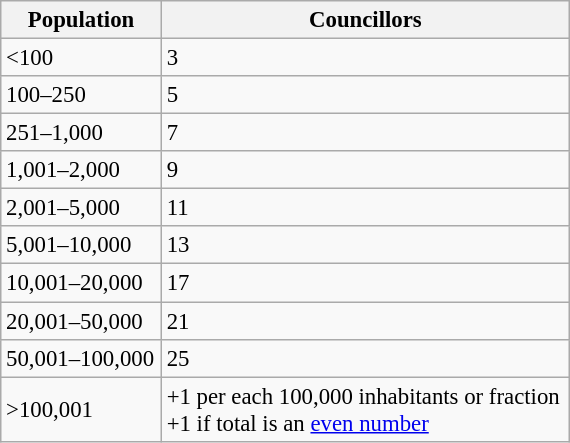<table class="wikitable" style="text-align:left; font-size:95%;">
<tr>
<th width="100">Population</th>
<th width="265">Councillors</th>
</tr>
<tr>
<td><100</td>
<td>3</td>
</tr>
<tr>
<td>100–250</td>
<td>5</td>
</tr>
<tr>
<td>251–1,000</td>
<td>7</td>
</tr>
<tr>
<td>1,001–2,000</td>
<td>9</td>
</tr>
<tr>
<td>2,001–5,000</td>
<td>11</td>
</tr>
<tr>
<td>5,001–10,000</td>
<td>13</td>
</tr>
<tr>
<td>10,001–20,000</td>
<td>17</td>
</tr>
<tr>
<td>20,001–50,000</td>
<td>21</td>
</tr>
<tr>
<td>50,001–100,000</td>
<td>25</td>
</tr>
<tr>
<td>>100,001</td>
<td>+1 per each 100,000 inhabitants or fraction<br>+1 if total is an <a href='#'>even number</a></td>
</tr>
</table>
